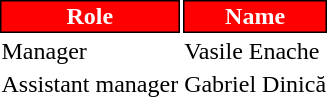<table class="toccolours">
<tr>
<th style="background:#FF0000;color:#FFFFFF;border:1px solid #000000;">Role</th>
<th style="background:#FF0000;color:#FFFFFF;border:1px solid #000000;">Name</th>
</tr>
<tr>
<td>Manager</td>
<td> Vasile Enache</td>
</tr>
<tr>
<td>Assistant manager</td>
<td> Gabriel Dinică</td>
</tr>
</table>
